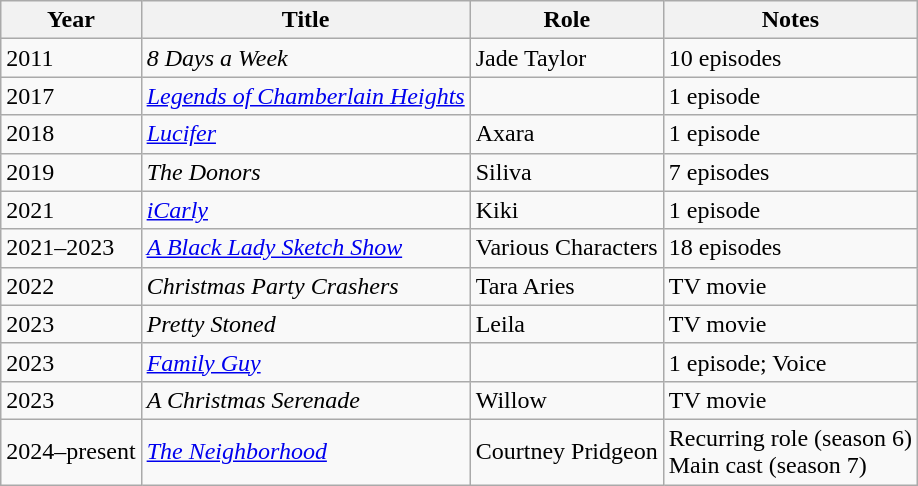<table class="wikitable sortable">
<tr>
<th>Year</th>
<th>Title</th>
<th>Role</th>
<th class="unsortable">Notes</th>
</tr>
<tr>
<td>2011</td>
<td><em>8 Days a Week</em></td>
<td>Jade Taylor</td>
<td>10 episodes</td>
</tr>
<tr>
<td>2017</td>
<td><em><a href='#'>Legends of Chamberlain Heights</a></em></td>
<td></td>
<td>1 episode</td>
</tr>
<tr>
<td>2018</td>
<td><em><a href='#'>Lucifer</a></em></td>
<td>Axara</td>
<td>1 episode</td>
</tr>
<tr>
<td>2019</td>
<td><em>The Donors</em></td>
<td>Siliva</td>
<td>7 episodes</td>
</tr>
<tr>
<td>2021</td>
<td><em><a href='#'>iCarly</a></em></td>
<td>Kiki</td>
<td>1 episode</td>
</tr>
<tr>
<td>2021–2023</td>
<td><em><a href='#'>A Black Lady Sketch Show</a></em></td>
<td>Various Characters</td>
<td>18 episodes</td>
</tr>
<tr>
<td>2022</td>
<td><em>Christmas Party Crashers</em></td>
<td>Tara Aries</td>
<td>TV movie</td>
</tr>
<tr>
<td>2023</td>
<td><em>Pretty Stoned</em></td>
<td>Leila</td>
<td>TV movie</td>
</tr>
<tr>
<td>2023</td>
<td><em><a href='#'>Family Guy</a></em></td>
<td></td>
<td>1 episode; Voice</td>
</tr>
<tr>
<td>2023</td>
<td><em>A Christmas Serenade</em></td>
<td>Willow</td>
<td>TV movie</td>
</tr>
<tr>
<td>2024–present</td>
<td><em><a href='#'>The Neighborhood</a></em></td>
<td>Courtney Pridgeon</td>
<td>Recurring role (season 6)<br>Main cast (season 7)</td>
</tr>
</table>
